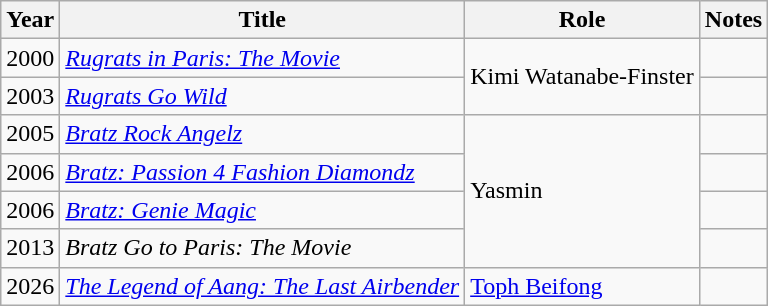<table class="wikitable sortable">
<tr>
<th>Year</th>
<th>Title</th>
<th>Role</th>
<th class="unsortable">Notes</th>
</tr>
<tr>
<td>2000</td>
<td><em><a href='#'>Rugrats in Paris: The Movie</a></em></td>
<td rowspan="2">Kimi Watanabe-Finster</td>
<td></td>
</tr>
<tr>
<td>2003</td>
<td><em><a href='#'>Rugrats Go Wild</a></em></td>
<td></td>
</tr>
<tr>
<td>2005</td>
<td><em><a href='#'>Bratz Rock Angelz</a></em></td>
<td rowspan="4">Yasmin</td>
<td></td>
</tr>
<tr>
<td>2006</td>
<td><em><a href='#'>Bratz: Passion 4 Fashion Diamondz</a></em></td>
<td></td>
</tr>
<tr>
<td>2006</td>
<td><em><a href='#'>Bratz: Genie Magic</a></em></td>
<td></td>
</tr>
<tr>
<td>2013</td>
<td><em>Bratz Go to Paris: The Movie</em></td>
<td></td>
</tr>
<tr>
<td>2026</td>
<td><em><a href='#'>The Legend of Aang: The Last Airbender</a></em></td>
<td><a href='#'>Toph Beifong</a></td>
<td></td>
</tr>
</table>
